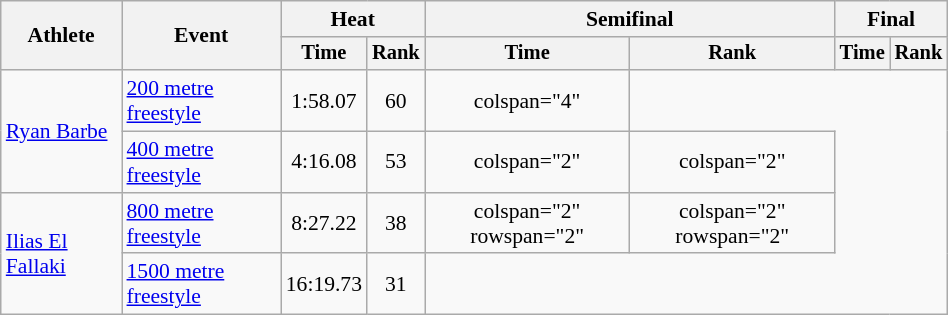<table class="wikitable" style="text-align:center; font-size:90%; width:50%;">
<tr>
<th rowspan="2">Athlete</th>
<th rowspan="2">Event</th>
<th colspan="2">Heat</th>
<th colspan="2">Semifinal</th>
<th colspan="2">Final</th>
</tr>
<tr style="font-size:95%">
<th>Time</th>
<th>Rank</th>
<th>Time</th>
<th>Rank</th>
<th>Time</th>
<th>Rank</th>
</tr>
<tr align=center>
<td align=left rowspan=2><a href='#'>Ryan Barbe</a></td>
<td align=left><a href='#'>200 metre freestyle</a></td>
<td>1:58.07</td>
<td>60</td>
<td>colspan="4" </td>
</tr>
<tr align=center>
<td align=left><a href='#'>400 metre freestyle</a></td>
<td>4:16.08</td>
<td>53</td>
<td>colspan="2" </td>
<td>colspan="2" </td>
</tr>
<tr align=center>
<td align=left rowspan="2"><a href='#'>Ilias El Fallaki</a></td>
<td align=left><a href='#'>800 metre freestyle</a></td>
<td>8:27.22</td>
<td>38</td>
<td>colspan="2" rowspan="2"</td>
<td>colspan="2" rowspan="2"</td>
</tr>
<tr align=center>
<td align=left><a href='#'>1500 metre freestyle</a></td>
<td>16:19.73</td>
<td>31</td>
</tr>
</table>
